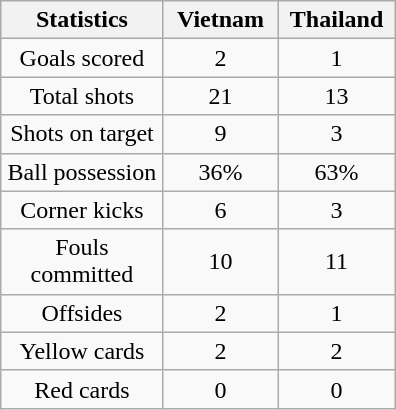<table class="wikitable" style="text-align:center; margin:auto;">
<tr>
<th scope=col width=100>Statistics</th>
<th scope=col width=70>Vietnam</th>
<th scope=col width=70>Thailand</th>
</tr>
<tr>
<td>Goals scored</td>
<td>2</td>
<td>1</td>
</tr>
<tr>
<td>Total shots</td>
<td>21</td>
<td>13</td>
</tr>
<tr>
<td>Shots on target</td>
<td>9</td>
<td>3</td>
</tr>
<tr>
<td>Ball possession</td>
<td>36%</td>
<td>63%</td>
</tr>
<tr>
<td>Corner kicks</td>
<td>6</td>
<td>3</td>
</tr>
<tr>
<td>Fouls committed</td>
<td>10</td>
<td>11</td>
</tr>
<tr>
<td>Offsides</td>
<td>2</td>
<td>1</td>
</tr>
<tr>
<td>Yellow cards</td>
<td>2</td>
<td>2</td>
</tr>
<tr>
<td>Red cards</td>
<td>0</td>
<td>0</td>
</tr>
</table>
